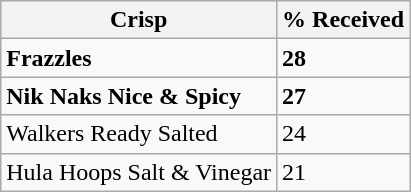<table class="wikitable">
<tr>
<th>Crisp</th>
<th>% Received</th>
</tr>
<tr>
<td><strong>Frazzles</strong></td>
<td><strong>28</strong></td>
</tr>
<tr>
<td><strong>Nik Naks Nice & Spicy</strong></td>
<td><strong>27</strong></td>
</tr>
<tr>
<td>Walkers Ready Salted</td>
<td>24</td>
</tr>
<tr>
<td>Hula Hoops Salt & Vinegar</td>
<td>21</td>
</tr>
</table>
